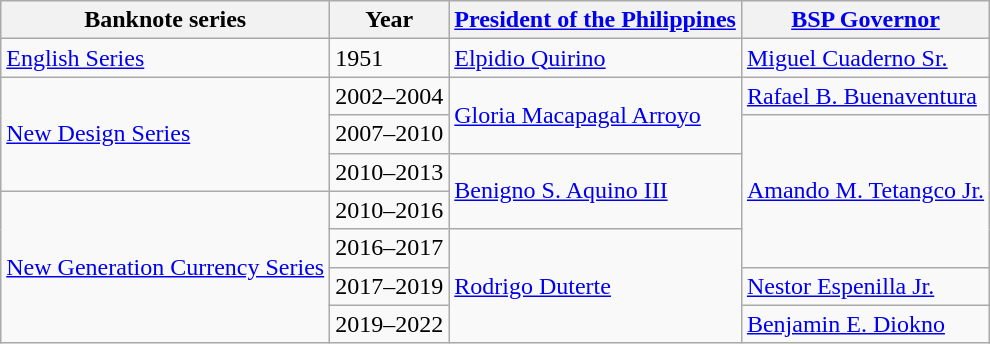<table class="wikitable sortable">
<tr>
<th>Banknote series</th>
<th>Year</th>
<th><a href='#'>President of the Philippines</a></th>
<th><a href='#'>BSP Governor</a></th>
</tr>
<tr>
<td><a href='#'>English Series</a></td>
<td>1951</td>
<td><a href='#'>Elpidio Quirino</a></td>
<td><a href='#'>Miguel Cuaderno Sr.</a></td>
</tr>
<tr>
<td rowspan="3"><a href='#'>New Design Series</a></td>
<td>2002–2004</td>
<td rowspan="2"><a href='#'>Gloria Macapagal Arroyo</a></td>
<td><a href='#'>Rafael B. Buenaventura</a></td>
</tr>
<tr>
<td>2007–2010</td>
<td rowspan="4"><a href='#'>Amando M. Tetangco Jr.</a></td>
</tr>
<tr>
<td>2010–2013</td>
<td rowspan="2"><a href='#'>Benigno S. Aquino III</a></td>
</tr>
<tr>
<td rowspan="4"><a href='#'>New Generation Currency Series</a></td>
<td>2010–2016</td>
</tr>
<tr>
<td>2016–2017</td>
<td rowspan="3"><a href='#'>Rodrigo Duterte</a></td>
</tr>
<tr>
<td>2017–2019</td>
<td><a href='#'>Nestor Espenilla Jr.</a></td>
</tr>
<tr>
<td>2019–2022</td>
<td><a href='#'>Benjamin E. Diokno</a></td>
</tr>
</table>
